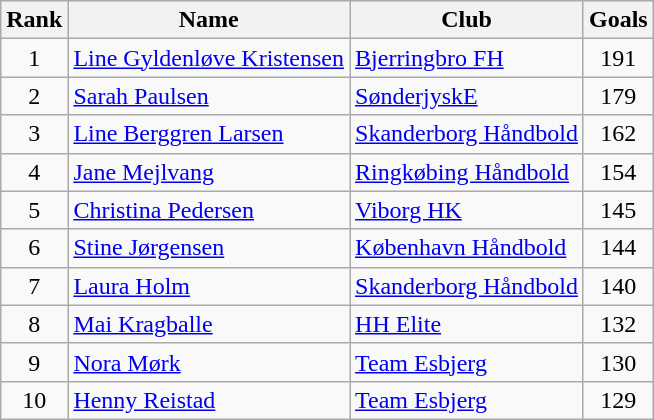<table class="wikitable sortable" style="text-align:center">
<tr>
<th>Rank</th>
<th>Name</th>
<th>Club</th>
<th>Goals</th>
</tr>
<tr>
<td>1</td>
<td style="text-align:left"> <a href='#'>Line Gyldenløve Kristensen</a></td>
<td style="text-align:left"><a href='#'>Bjerringbro FH</a></td>
<td>191</td>
</tr>
<tr>
<td>2</td>
<td style="text-align:left"> <a href='#'>Sarah Paulsen</a></td>
<td style="text-align:left"><a href='#'>SønderjyskE</a></td>
<td>179</td>
</tr>
<tr>
<td>3</td>
<td style="text-align:left"> <a href='#'>Line Berggren Larsen</a></td>
<td style="text-align:left"><a href='#'>Skanderborg Håndbold</a></td>
<td>162</td>
</tr>
<tr>
<td>4</td>
<td style="text-align:left"> <a href='#'>Jane Mejlvang</a></td>
<td style="text-align:left"><a href='#'>Ringkøbing Håndbold</a></td>
<td>154</td>
</tr>
<tr>
<td>5</td>
<td style="text-align:left"> <a href='#'>Christina Pedersen</a></td>
<td style="text-align:left"><a href='#'>Viborg HK</a></td>
<td>145</td>
</tr>
<tr>
<td>6</td>
<td style="text-align:left"> <a href='#'>Stine Jørgensen</a></td>
<td style="text-align:left"><a href='#'>København Håndbold</a></td>
<td>144</td>
</tr>
<tr>
<td>7</td>
<td style="text-align:left"> <a href='#'>Laura Holm</a></td>
<td style="text-align:left"><a href='#'>Skanderborg Håndbold</a></td>
<td>140</td>
</tr>
<tr>
<td>8</td>
<td style="text-align:left"> <a href='#'>Mai Kragballe</a></td>
<td style="text-align:left"><a href='#'>HH Elite</a></td>
<td>132</td>
</tr>
<tr>
<td>9</td>
<td style="text-align:left"> <a href='#'>Nora Mørk</a></td>
<td style="text-align:left"><a href='#'>Team Esbjerg</a></td>
<td>130</td>
</tr>
<tr>
<td>10</td>
<td style="text-align:left"> <a href='#'>Henny Reistad</a></td>
<td style="text-align:left"><a href='#'>Team Esbjerg</a></td>
<td>129</td>
</tr>
</table>
